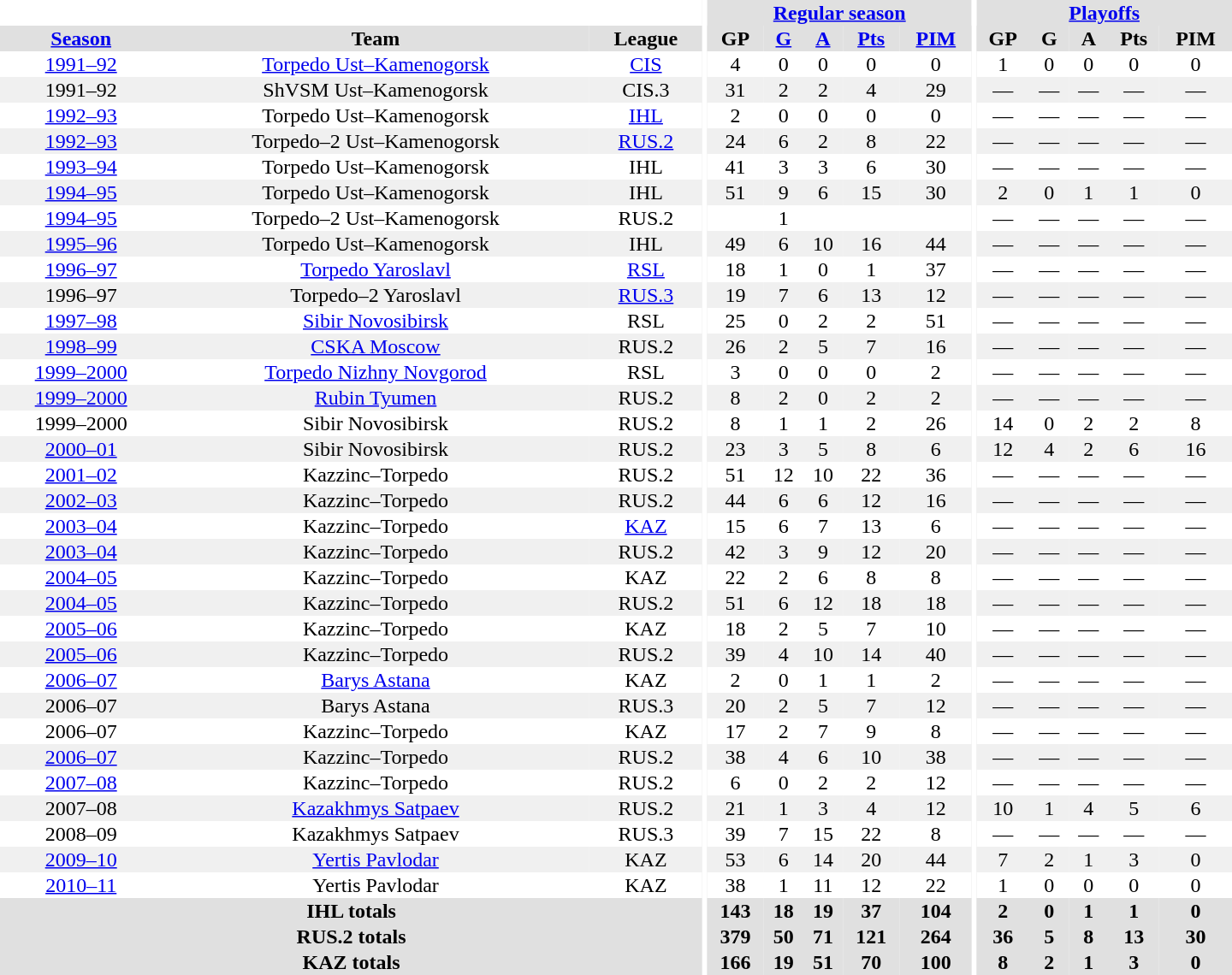<table border="0" cellpadding="1" cellspacing="0" style="text-align:center; width:60em">
<tr bgcolor="#e0e0e0">
<th colspan="3" bgcolor="#ffffff"></th>
<th rowspan="99" bgcolor="#ffffff"></th>
<th colspan="5"><a href='#'>Regular season</a></th>
<th rowspan="99" bgcolor="#ffffff"></th>
<th colspan="5"><a href='#'>Playoffs</a></th>
</tr>
<tr bgcolor="#e0e0e0">
<th><a href='#'>Season</a></th>
<th>Team</th>
<th>League</th>
<th>GP</th>
<th><a href='#'>G</a></th>
<th><a href='#'>A</a></th>
<th><a href='#'>Pts</a></th>
<th><a href='#'>PIM</a></th>
<th>GP</th>
<th>G</th>
<th>A</th>
<th>Pts</th>
<th>PIM</th>
</tr>
<tr>
<td><a href='#'>1991–92</a></td>
<td><a href='#'>Torpedo Ust–Kamenogorsk</a></td>
<td><a href='#'>CIS</a></td>
<td>4</td>
<td>0</td>
<td>0</td>
<td>0</td>
<td>0</td>
<td>1</td>
<td>0</td>
<td>0</td>
<td>0</td>
<td>0</td>
</tr>
<tr bgcolor="#f0f0f0">
<td>1991–92</td>
<td>ShVSM Ust–Kamenogorsk</td>
<td>CIS.3</td>
<td>31</td>
<td>2</td>
<td>2</td>
<td>4</td>
<td>29</td>
<td>—</td>
<td>—</td>
<td>—</td>
<td>—</td>
<td>—</td>
</tr>
<tr>
<td><a href='#'>1992–93</a></td>
<td>Torpedo Ust–Kamenogorsk</td>
<td><a href='#'>IHL</a></td>
<td>2</td>
<td>0</td>
<td>0</td>
<td>0</td>
<td>0</td>
<td>—</td>
<td>—</td>
<td>—</td>
<td>—</td>
<td>—</td>
</tr>
<tr bgcolor="#f0f0f0">
<td><a href='#'>1992–93</a></td>
<td>Torpedo–2 Ust–Kamenogorsk</td>
<td><a href='#'>RUS.2</a></td>
<td>24</td>
<td>6</td>
<td>2</td>
<td>8</td>
<td>22</td>
<td>—</td>
<td>—</td>
<td>—</td>
<td>—</td>
<td>—</td>
</tr>
<tr>
<td><a href='#'>1993–94</a></td>
<td>Torpedo Ust–Kamenogorsk</td>
<td>IHL</td>
<td>41</td>
<td>3</td>
<td>3</td>
<td>6</td>
<td>30</td>
<td>—</td>
<td>—</td>
<td>—</td>
<td>—</td>
<td>—</td>
</tr>
<tr bgcolor="#f0f0f0">
<td><a href='#'>1994–95</a></td>
<td>Torpedo Ust–Kamenogorsk</td>
<td>IHL</td>
<td>51</td>
<td>9</td>
<td>6</td>
<td>15</td>
<td>30</td>
<td>2</td>
<td>0</td>
<td>1</td>
<td>1</td>
<td>0</td>
</tr>
<tr>
<td><a href='#'>1994–95</a></td>
<td>Torpedo–2 Ust–Kamenogorsk</td>
<td>RUS.2</td>
<td></td>
<td>1</td>
<td></td>
<td></td>
<td></td>
<td>—</td>
<td>—</td>
<td>—</td>
<td>—</td>
<td>—</td>
</tr>
<tr bgcolor="#f0f0f0">
<td><a href='#'>1995–96</a></td>
<td>Torpedo Ust–Kamenogorsk</td>
<td>IHL</td>
<td>49</td>
<td>6</td>
<td>10</td>
<td>16</td>
<td>44</td>
<td>—</td>
<td>—</td>
<td>—</td>
<td>—</td>
<td>—</td>
</tr>
<tr>
<td><a href='#'>1996–97</a></td>
<td><a href='#'>Torpedo Yaroslavl</a></td>
<td><a href='#'>RSL</a></td>
<td>18</td>
<td>1</td>
<td>0</td>
<td>1</td>
<td>37</td>
<td>—</td>
<td>—</td>
<td>—</td>
<td>—</td>
<td>—</td>
</tr>
<tr bgcolor="#f0f0f0">
<td>1996–97</td>
<td>Torpedo–2 Yaroslavl</td>
<td><a href='#'>RUS.3</a></td>
<td>19</td>
<td>7</td>
<td>6</td>
<td>13</td>
<td>12</td>
<td>—</td>
<td>—</td>
<td>—</td>
<td>—</td>
<td>—</td>
</tr>
<tr>
<td><a href='#'>1997–98</a></td>
<td><a href='#'>Sibir Novosibirsk</a></td>
<td>RSL</td>
<td>25</td>
<td>0</td>
<td>2</td>
<td>2</td>
<td>51</td>
<td>—</td>
<td>—</td>
<td>—</td>
<td>—</td>
<td>—</td>
</tr>
<tr bgcolor="#f0f0f0">
<td><a href='#'>1998–99</a></td>
<td><a href='#'>CSKA Moscow</a></td>
<td>RUS.2</td>
<td>26</td>
<td>2</td>
<td>5</td>
<td>7</td>
<td>16</td>
<td>—</td>
<td>—</td>
<td>—</td>
<td>—</td>
<td>—</td>
</tr>
<tr>
<td><a href='#'>1999–2000</a></td>
<td><a href='#'>Torpedo Nizhny Novgorod</a></td>
<td>RSL</td>
<td>3</td>
<td>0</td>
<td>0</td>
<td>0</td>
<td>2</td>
<td>—</td>
<td>—</td>
<td>—</td>
<td>—</td>
<td>—</td>
</tr>
<tr bgcolor="#f0f0f0">
<td><a href='#'>1999–2000</a></td>
<td><a href='#'>Rubin Tyumen</a></td>
<td>RUS.2</td>
<td>8</td>
<td>2</td>
<td>0</td>
<td>2</td>
<td>2</td>
<td>—</td>
<td>—</td>
<td>—</td>
<td>—</td>
<td>—</td>
</tr>
<tr>
<td>1999–2000</td>
<td>Sibir Novosibirsk</td>
<td>RUS.2</td>
<td>8</td>
<td>1</td>
<td>1</td>
<td>2</td>
<td>26</td>
<td>14</td>
<td>0</td>
<td>2</td>
<td>2</td>
<td>8</td>
</tr>
<tr bgcolor="#f0f0f0">
<td><a href='#'>2000–01</a></td>
<td>Sibir Novosibirsk</td>
<td>RUS.2</td>
<td>23</td>
<td>3</td>
<td>5</td>
<td>8</td>
<td>6</td>
<td>12</td>
<td>4</td>
<td>2</td>
<td>6</td>
<td>16</td>
</tr>
<tr>
<td><a href='#'>2001–02</a></td>
<td>Kazzinc–Torpedo</td>
<td>RUS.2</td>
<td>51</td>
<td>12</td>
<td>10</td>
<td>22</td>
<td>36</td>
<td>—</td>
<td>—</td>
<td>—</td>
<td>—</td>
<td>—</td>
</tr>
<tr bgcolor="#f0f0f0">
<td><a href='#'>2002–03</a></td>
<td>Kazzinc–Torpedo</td>
<td>RUS.2</td>
<td>44</td>
<td>6</td>
<td>6</td>
<td>12</td>
<td>16</td>
<td>—</td>
<td>—</td>
<td>—</td>
<td>—</td>
<td>—</td>
</tr>
<tr>
<td><a href='#'>2003–04</a></td>
<td>Kazzinc–Torpedo</td>
<td><a href='#'>KAZ</a></td>
<td>15</td>
<td>6</td>
<td>7</td>
<td>13</td>
<td>6</td>
<td>—</td>
<td>—</td>
<td>—</td>
<td>—</td>
<td>—</td>
</tr>
<tr bgcolor="#f0f0f0">
<td><a href='#'>2003–04</a></td>
<td>Kazzinc–Torpedo</td>
<td>RUS.2</td>
<td>42</td>
<td>3</td>
<td>9</td>
<td>12</td>
<td>20</td>
<td>—</td>
<td>—</td>
<td>—</td>
<td>—</td>
<td>—</td>
</tr>
<tr>
<td><a href='#'>2004–05</a></td>
<td>Kazzinc–Torpedo</td>
<td>KAZ</td>
<td>22</td>
<td>2</td>
<td>6</td>
<td>8</td>
<td>8</td>
<td>—</td>
<td>—</td>
<td>—</td>
<td>—</td>
<td>—</td>
</tr>
<tr bgcolor="#f0f0f0">
<td><a href='#'>2004–05</a></td>
<td>Kazzinc–Torpedo</td>
<td>RUS.2</td>
<td>51</td>
<td>6</td>
<td>12</td>
<td>18</td>
<td>18</td>
<td>—</td>
<td>—</td>
<td>—</td>
<td>—</td>
<td>—</td>
</tr>
<tr>
<td><a href='#'>2005–06</a></td>
<td>Kazzinc–Torpedo</td>
<td>KAZ</td>
<td>18</td>
<td>2</td>
<td>5</td>
<td>7</td>
<td>10</td>
<td>—</td>
<td>—</td>
<td>—</td>
<td>—</td>
<td>—</td>
</tr>
<tr bgcolor="#f0f0f0">
<td><a href='#'>2005–06</a></td>
<td>Kazzinc–Torpedo</td>
<td>RUS.2</td>
<td>39</td>
<td>4</td>
<td>10</td>
<td>14</td>
<td>40</td>
<td>—</td>
<td>—</td>
<td>—</td>
<td>—</td>
<td>—</td>
</tr>
<tr>
<td><a href='#'>2006–07</a></td>
<td><a href='#'>Barys Astana</a></td>
<td>KAZ</td>
<td>2</td>
<td>0</td>
<td>1</td>
<td>1</td>
<td>2</td>
<td>—</td>
<td>—</td>
<td>—</td>
<td>—</td>
<td>—</td>
</tr>
<tr bgcolor="#f0f0f0">
<td>2006–07</td>
<td>Barys Astana</td>
<td>RUS.3</td>
<td>20</td>
<td>2</td>
<td>5</td>
<td>7</td>
<td>12</td>
<td>—</td>
<td>—</td>
<td>—</td>
<td>—</td>
<td>—</td>
</tr>
<tr>
<td>2006–07</td>
<td>Kazzinc–Torpedo</td>
<td>KAZ</td>
<td>17</td>
<td>2</td>
<td>7</td>
<td>9</td>
<td>8</td>
<td>—</td>
<td>—</td>
<td>—</td>
<td>—</td>
<td>—</td>
</tr>
<tr bgcolor="#f0f0f0">
<td><a href='#'>2006–07</a></td>
<td>Kazzinc–Torpedo</td>
<td>RUS.2</td>
<td>38</td>
<td>4</td>
<td>6</td>
<td>10</td>
<td>38</td>
<td>—</td>
<td>—</td>
<td>—</td>
<td>—</td>
<td>—</td>
</tr>
<tr>
<td><a href='#'>2007–08</a></td>
<td>Kazzinc–Torpedo</td>
<td>RUS.2</td>
<td>6</td>
<td>0</td>
<td>2</td>
<td>2</td>
<td>12</td>
<td>—</td>
<td>—</td>
<td>—</td>
<td>—</td>
<td>—</td>
</tr>
<tr bgcolor="#f0f0f0">
<td>2007–08</td>
<td><a href='#'>Kazakhmys Satpaev</a></td>
<td>RUS.2</td>
<td>21</td>
<td>1</td>
<td>3</td>
<td>4</td>
<td>12</td>
<td>10</td>
<td>1</td>
<td>4</td>
<td>5</td>
<td>6</td>
</tr>
<tr>
<td>2008–09</td>
<td>Kazakhmys Satpaev</td>
<td>RUS.3</td>
<td>39</td>
<td>7</td>
<td>15</td>
<td>22</td>
<td>8</td>
<td>—</td>
<td>—</td>
<td>—</td>
<td>—</td>
<td>—</td>
</tr>
<tr bgcolor="#f0f0f0">
<td><a href='#'>2009–10</a></td>
<td><a href='#'>Yertis Pavlodar</a></td>
<td>KAZ</td>
<td>53</td>
<td>6</td>
<td>14</td>
<td>20</td>
<td>44</td>
<td>7</td>
<td>2</td>
<td>1</td>
<td>3</td>
<td>0</td>
</tr>
<tr>
<td><a href='#'>2010–11</a></td>
<td>Yertis Pavlodar</td>
<td>KAZ</td>
<td>38</td>
<td>1</td>
<td>11</td>
<td>12</td>
<td>22</td>
<td>1</td>
<td>0</td>
<td>0</td>
<td>0</td>
<td>0</td>
</tr>
<tr bgcolor="#e0e0e0">
<th colspan="3">IHL totals</th>
<th>143</th>
<th>18</th>
<th>19</th>
<th>37</th>
<th>104</th>
<th>2</th>
<th>0</th>
<th>1</th>
<th>1</th>
<th>0</th>
</tr>
<tr bgcolor="#e0e0e0">
<th colspan="3">RUS.2 totals</th>
<th>379</th>
<th>50</th>
<th>71</th>
<th>121</th>
<th>264</th>
<th>36</th>
<th>5</th>
<th>8</th>
<th>13</th>
<th>30</th>
</tr>
<tr bgcolor="#e0e0e0">
<th colspan="3">KAZ totals</th>
<th>166</th>
<th>19</th>
<th>51</th>
<th>70</th>
<th>100</th>
<th>8</th>
<th>2</th>
<th>1</th>
<th>3</th>
<th>0</th>
</tr>
</table>
